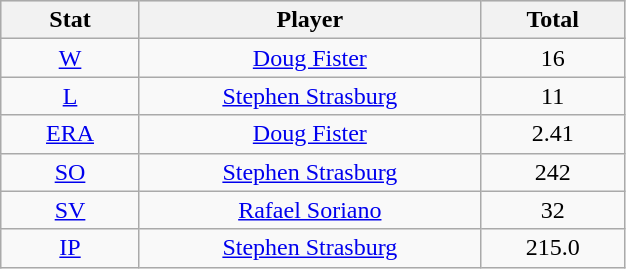<table class="wikitable" style="width:33%;">
<tr style="text-align:center; background:#ddd;">
<th style="width:5%;">Stat</th>
<th style="width:15%;">Player</th>
<th style="width:5%;">Total</th>
</tr>
<tr align=center>
<td><a href='#'>W</a></td>
<td><a href='#'>Doug Fister</a></td>
<td>16</td>
</tr>
<tr align=center>
<td><a href='#'>L</a></td>
<td><a href='#'>Stephen Strasburg</a></td>
<td>11</td>
</tr>
<tr align=center>
<td><a href='#'>ERA</a></td>
<td><a href='#'>Doug Fister</a></td>
<td>2.41</td>
</tr>
<tr align=center>
<td><a href='#'>SO</a></td>
<td><a href='#'>Stephen Strasburg</a></td>
<td>242</td>
</tr>
<tr align=center>
<td><a href='#'>SV</a></td>
<td><a href='#'>Rafael Soriano</a></td>
<td>32</td>
</tr>
<tr align=center>
<td><a href='#'>IP</a></td>
<td><a href='#'>Stephen Strasburg</a></td>
<td>215.0</td>
</tr>
</table>
